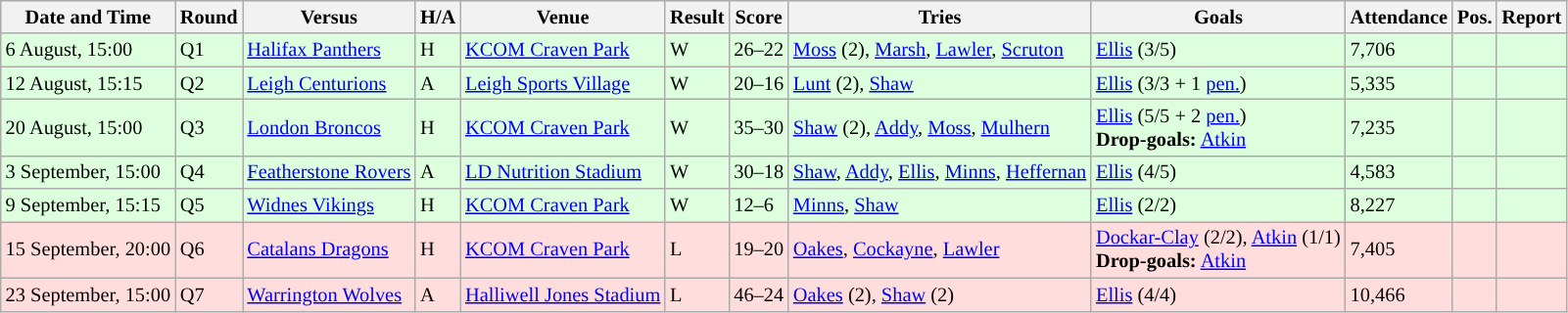<table class="wikitable" style="font-size:85%;">
<tr>
<th>Date and Time</th>
<th>Round</th>
<th>Versus</th>
<th>H/A</th>
<th>Venue</th>
<th>Result</th>
<th>Score</th>
<th>Tries</th>
<th>Goals</th>
<th>Attendance</th>
<th>Pos.</th>
<th>Report</th>
</tr>
<tr style="background:#ddffdd">
<td>6 August, 15:00</td>
<td>Q1</td>
<td> <a href='#'>Halifax Panthers</a></td>
<td>H</td>
<td><a href='#'>KCOM Craven Park</a></td>
<td>W</td>
<td>26–22</td>
<td><a href='#'>Moss</a> (2), <a href='#'>Marsh</a>, <a href='#'>Lawler</a>, <a href='#'>Scruton</a></td>
<td><a href='#'>Ellis</a> (3/5)</td>
<td>7,706</td>
<td></td>
<td></td>
</tr>
<tr style="background:#ddffdd">
<td>12 August, 15:15</td>
<td>Q2</td>
<td> <a href='#'>Leigh Centurions</a></td>
<td>A</td>
<td><a href='#'>Leigh Sports Village</a></td>
<td>W</td>
<td>20–16</td>
<td><a href='#'>Lunt</a> (2), <a href='#'>Shaw</a></td>
<td><a href='#'>Ellis</a> (3/3 + 1 <a href='#'>pen.</a>)</td>
<td>5,335</td>
<td></td>
<td></td>
</tr>
<tr style="background:#ddffdd">
<td>20 August, 15:00</td>
<td>Q3</td>
<td> <a href='#'>London Broncos</a></td>
<td>H</td>
<td><a href='#'>KCOM Craven Park</a></td>
<td>W</td>
<td>35–30</td>
<td><a href='#'>Shaw</a> (2), <a href='#'>Addy</a>, <a href='#'>Moss</a>, <a href='#'>Mulhern</a></td>
<td><a href='#'>Ellis</a> (5/5 + 2 <a href='#'>pen.</a>)<br><strong>Drop-goals:</strong> <a href='#'>Atkin</a></td>
<td>7,235</td>
<td></td>
<td></td>
</tr>
<tr style="background:#ddffdd">
<td>3 September, 15:00</td>
<td>Q4</td>
<td> <a href='#'>Featherstone Rovers</a></td>
<td>A</td>
<td><a href='#'>LD Nutrition Stadium</a></td>
<td>W</td>
<td>30–18</td>
<td><a href='#'>Shaw</a>, <a href='#'>Addy</a>, <a href='#'>Ellis</a>, <a href='#'>Minns</a>, <a href='#'>Heffernan</a></td>
<td><a href='#'>Ellis</a> (4/5)</td>
<td>4,583</td>
<td></td>
<td></td>
</tr>
<tr style="background:#ddffdd">
<td>9 September, 15:15</td>
<td>Q5</td>
<td> <a href='#'>Widnes Vikings</a></td>
<td>H</td>
<td><a href='#'>KCOM Craven Park</a></td>
<td>W</td>
<td>12–6</td>
<td><a href='#'>Minns</a>, <a href='#'>Shaw</a></td>
<td><a href='#'>Ellis</a> (2/2)</td>
<td>8,227</td>
<td></td>
<td></td>
</tr>
<tr style="background:#ffdddd">
<td>15 September, 20:00</td>
<td>Q6</td>
<td> <a href='#'>Catalans Dragons</a></td>
<td>H</td>
<td><a href='#'>KCOM Craven Park</a></td>
<td>L</td>
<td>19–20</td>
<td><a href='#'>Oakes</a>, <a href='#'>Cockayne</a>, <a href='#'>Lawler</a></td>
<td><a href='#'>Dockar-Clay</a> (2/2), <a href='#'>Atkin</a> (1/1)<br><strong>Drop-goals:</strong> <a href='#'>Atkin</a></td>
<td>7,405</td>
<td></td>
<td></td>
</tr>
<tr style="background:#ffdddd">
<td>23 September, 15:00</td>
<td>Q7</td>
<td> <a href='#'>Warrington Wolves</a></td>
<td>A</td>
<td><a href='#'>Halliwell Jones Stadium</a></td>
<td>L</td>
<td>46–24</td>
<td><a href='#'>Oakes</a> (2), <a href='#'>Shaw</a> (2)</td>
<td><a href='#'>Ellis</a> (4/4)</td>
<td>10,466</td>
<td></td>
<td></td>
</tr>
</table>
